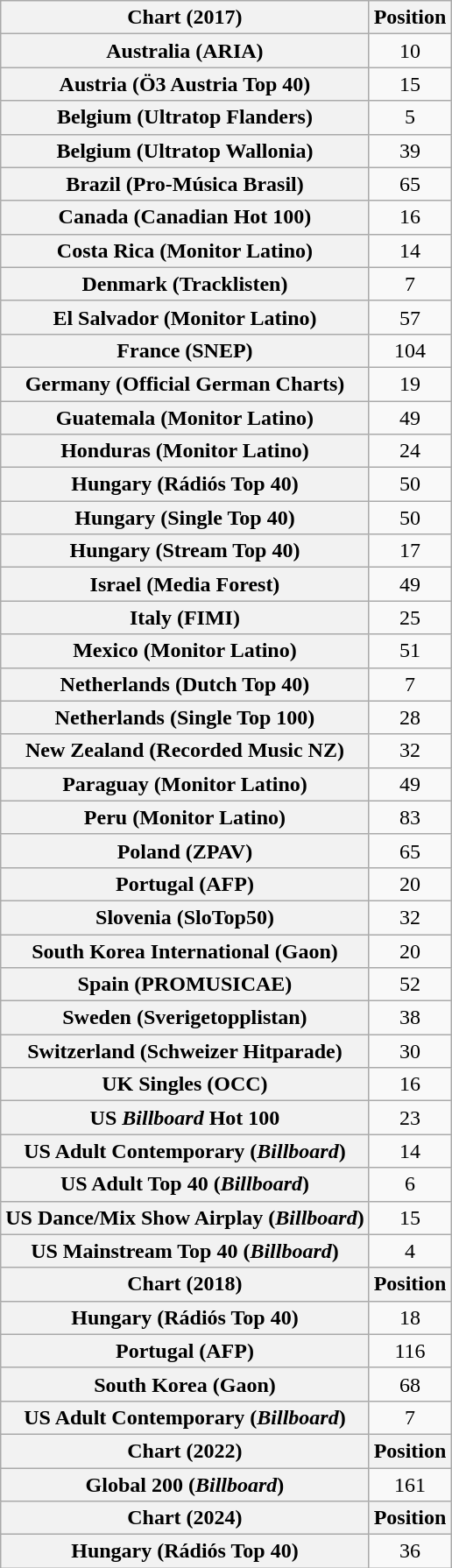<table class="wikitable sortable plainrowheaders" style="text-align:center">
<tr>
<th scope="col">Chart (2017)</th>
<th scope="col">Position</th>
</tr>
<tr>
<th scope="row">Australia (ARIA)</th>
<td>10</td>
</tr>
<tr>
<th scope="row">Austria (Ö3 Austria Top 40)</th>
<td>15</td>
</tr>
<tr>
<th scope="row">Belgium (Ultratop Flanders)</th>
<td>5</td>
</tr>
<tr>
<th scope="row">Belgium (Ultratop Wallonia)</th>
<td>39</td>
</tr>
<tr>
<th scope="row">Brazil (Pro-Música Brasil)</th>
<td>65</td>
</tr>
<tr>
<th scope="row">Canada (Canadian Hot 100)</th>
<td>16</td>
</tr>
<tr>
<th scope="row">Costa Rica (Monitor Latino)</th>
<td>14</td>
</tr>
<tr>
<th scope="row">Denmark (Tracklisten)</th>
<td>7</td>
</tr>
<tr>
<th scope="row">El Salvador (Monitor Latino)</th>
<td>57</td>
</tr>
<tr>
<th scope="row">France (SNEP)</th>
<td>104</td>
</tr>
<tr>
<th scope="row">Germany (Official German Charts)</th>
<td>19</td>
</tr>
<tr>
<th scope="row">Guatemala (Monitor Latino)</th>
<td>49</td>
</tr>
<tr>
<th scope="row">Honduras (Monitor Latino)</th>
<td>24</td>
</tr>
<tr>
<th scope="row">Hungary (Rádiós Top 40)</th>
<td>50</td>
</tr>
<tr>
<th scope="row">Hungary (Single Top 40)</th>
<td>50</td>
</tr>
<tr>
<th scope="row">Hungary (Stream Top 40)</th>
<td>17</td>
</tr>
<tr>
<th scope="row">Israel (Media Forest)</th>
<td>49</td>
</tr>
<tr>
<th scope="row">Italy (FIMI)</th>
<td>25</td>
</tr>
<tr>
<th scope="row">Mexico (Monitor Latino)</th>
<td>51</td>
</tr>
<tr>
<th scope="row">Netherlands (Dutch Top 40)</th>
<td>7</td>
</tr>
<tr>
<th scope="row">Netherlands (Single Top 100)</th>
<td>28</td>
</tr>
<tr>
<th scope="row">New Zealand (Recorded Music NZ)</th>
<td>32</td>
</tr>
<tr>
<th scope="row">Paraguay (Monitor Latino)</th>
<td>49</td>
</tr>
<tr>
<th scope="row">Peru (Monitor Latino)</th>
<td>83</td>
</tr>
<tr>
<th scope="row">Poland (ZPAV)</th>
<td>65</td>
</tr>
<tr>
<th scope="row">Portugal (AFP)</th>
<td>20</td>
</tr>
<tr>
<th scope="row">Slovenia (SloTop50)</th>
<td>32</td>
</tr>
<tr>
<th scope="row">South Korea International (Gaon)</th>
<td>20</td>
</tr>
<tr>
<th scope="row">Spain (PROMUSICAE)</th>
<td>52</td>
</tr>
<tr>
<th scope="row">Sweden (Sverigetopplistan)</th>
<td>38</td>
</tr>
<tr>
<th scope="row">Switzerland (Schweizer Hitparade)</th>
<td>30</td>
</tr>
<tr>
<th scope="row">UK Singles (OCC)</th>
<td>16</td>
</tr>
<tr>
<th scope="row">US <em>Billboard</em> Hot 100</th>
<td>23</td>
</tr>
<tr>
<th scope="row">US Adult Contemporary (<em>Billboard</em>)</th>
<td>14</td>
</tr>
<tr>
<th scope="row">US Adult Top 40 (<em>Billboard</em>)</th>
<td>6</td>
</tr>
<tr>
<th scope="row">US Dance/Mix Show Airplay (<em>Billboard</em>)</th>
<td>15</td>
</tr>
<tr>
<th scope="row">US Mainstream Top 40 (<em>Billboard</em>)</th>
<td>4</td>
</tr>
<tr>
<th scope="col">Chart (2018)</th>
<th scope="col">Position</th>
</tr>
<tr>
<th scope="row">Hungary (Rádiós Top 40)</th>
<td>18</td>
</tr>
<tr>
<th scope="row">Portugal (AFP)</th>
<td>116</td>
</tr>
<tr>
<th scope="row">South Korea (Gaon)</th>
<td>68</td>
</tr>
<tr>
<th scope="row">US Adult Contemporary (<em>Billboard</em>)</th>
<td>7</td>
</tr>
<tr>
<th scope="col">Chart (2022)</th>
<th scope="col">Position</th>
</tr>
<tr>
<th scope="row">Global 200 (<em>Billboard</em>)</th>
<td>161</td>
</tr>
<tr>
<th scope="col">Chart (2024)</th>
<th scope="col">Position</th>
</tr>
<tr>
<th scope="row">Hungary (Rádiós Top 40)</th>
<td>36</td>
</tr>
</table>
